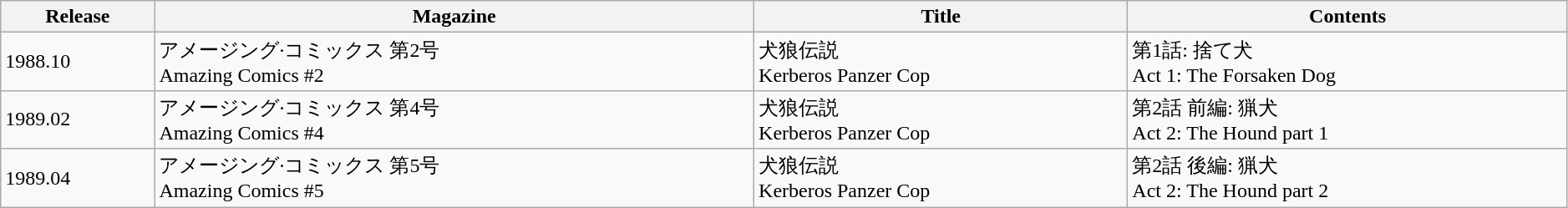<table class="wikitable" width=99% border="1">
<tr>
<th rowspan="1" align="center"><strong>Release</strong></th>
<th rowspan="1" align="center"><strong>Magazine</strong></th>
<th rowspan="1" align="center"><strong>Title</strong></th>
<th rowspan="1" align="center"><strong>Contents</strong></th>
</tr>
<tr>
<td>1988.10</td>
<td>アメージング·コミックス 第2号<br>Amazing Comics #2</td>
<td>犬狼伝説<br>Kerberos Panzer Cop</td>
<td>第1話: 捨て犬<br>Act 1: The Forsaken Dog</td>
</tr>
<tr>
<td>1989.02</td>
<td>アメージング·コミックス 第4号<br>Amazing Comics #4</td>
<td>犬狼伝説<br>Kerberos Panzer Cop</td>
<td>第2話 前編: 猟犬<br>Act 2: The Hound part 1</td>
</tr>
<tr>
<td>1989.04</td>
<td>アメージング·コミックス 第5号<br>Amazing Comics #5</td>
<td>犬狼伝説<br>Kerberos Panzer Cop</td>
<td>第2話 後編: 猟犬<br>Act 2: The Hound part 2</td>
</tr>
</table>
